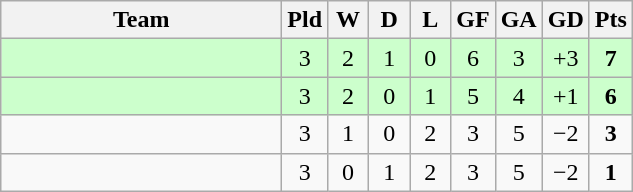<table class="wikitable" style="text-align:center;">
<tr>
<th width=180>Team</th>
<th width=20>Pld</th>
<th width=20>W</th>
<th width=20>D</th>
<th width=20>L</th>
<th width=20>GF</th>
<th width=20>GA</th>
<th width=20>GD</th>
<th width=20>Pts</th>
</tr>
<tr align=center style="background:#ccffcc;">
<td style="text-align:left;"></td>
<td>3</td>
<td>2</td>
<td>1</td>
<td>0</td>
<td>6</td>
<td>3</td>
<td>+3</td>
<td><strong>7</strong></td>
</tr>
<tr align=center style="background:#ccffcc;">
<td style="text-align:left;"></td>
<td>3</td>
<td>2</td>
<td>0</td>
<td>1</td>
<td>5</td>
<td>4</td>
<td>+1</td>
<td><strong>6</strong></td>
</tr>
<tr align=center>
<td style="text-align:left;"></td>
<td>3</td>
<td>1</td>
<td>0</td>
<td>2</td>
<td>3</td>
<td>5</td>
<td>−2</td>
<td><strong>3</strong></td>
</tr>
<tr align=center>
<td style="text-align:left;"></td>
<td>3</td>
<td>0</td>
<td>1</td>
<td>2</td>
<td>3</td>
<td>5</td>
<td>−2</td>
<td><strong>1</strong></td>
</tr>
</table>
